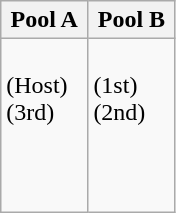<table class="wikitable">
<tr>
<th width=45%>Pool A</th>
<th width=45%>Pool B</th>
</tr>
<tr>
<td valign=top><br> (Host)<br>
 (3rd)<br>
<br>
<br>
</td>
<td><br> (1st)<br>
 (2nd)<br>
<br>
<br>
<br>
</td>
</tr>
</table>
